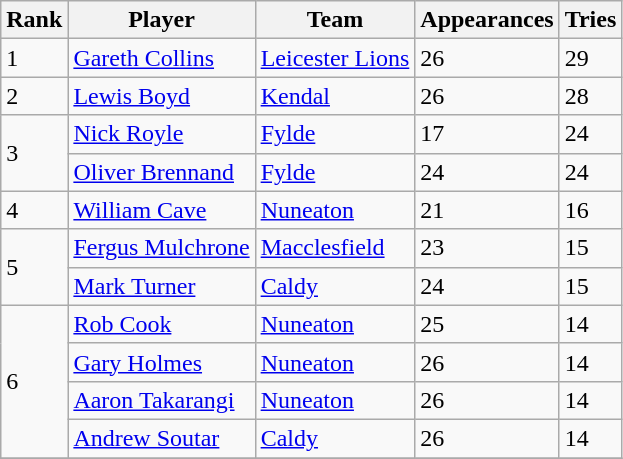<table class="wikitable">
<tr>
<th>Rank</th>
<th>Player</th>
<th>Team</th>
<th>Appearances</th>
<th>Tries</th>
</tr>
<tr>
<td>1</td>
<td> <a href='#'>Gareth Collins</a></td>
<td><a href='#'>Leicester Lions</a></td>
<td>26</td>
<td>29</td>
</tr>
<tr>
<td>2</td>
<td> <a href='#'>Lewis Boyd</a></td>
<td><a href='#'>Kendal</a></td>
<td>26</td>
<td>28</td>
</tr>
<tr>
<td rowspan=2>3</td>
<td> <a href='#'>Nick Royle</a></td>
<td><a href='#'>Fylde</a></td>
<td>17</td>
<td>24</td>
</tr>
<tr>
<td> <a href='#'>Oliver Brennand</a></td>
<td><a href='#'>Fylde</a></td>
<td>24</td>
<td>24</td>
</tr>
<tr>
<td>4</td>
<td> <a href='#'>William Cave</a></td>
<td><a href='#'>Nuneaton</a></td>
<td>21</td>
<td>16</td>
</tr>
<tr>
<td rowspan=2>5</td>
<td> <a href='#'>Fergus Mulchrone</a></td>
<td><a href='#'>Macclesfield</a></td>
<td>23</td>
<td>15</td>
</tr>
<tr>
<td> <a href='#'>Mark Turner</a></td>
<td><a href='#'>Caldy</a></td>
<td>24</td>
<td>15</td>
</tr>
<tr>
<td rowspan=4>6</td>
<td> <a href='#'>Rob Cook</a></td>
<td><a href='#'>Nuneaton</a></td>
<td>25</td>
<td>14</td>
</tr>
<tr>
<td> <a href='#'>Gary Holmes</a></td>
<td><a href='#'>Nuneaton</a></td>
<td>26</td>
<td>14</td>
</tr>
<tr>
<td> <a href='#'>Aaron Takarangi</a></td>
<td><a href='#'>Nuneaton</a></td>
<td>26</td>
<td>14</td>
</tr>
<tr>
<td> <a href='#'>Andrew Soutar</a></td>
<td><a href='#'>Caldy</a></td>
<td>26</td>
<td>14</td>
</tr>
<tr>
</tr>
</table>
